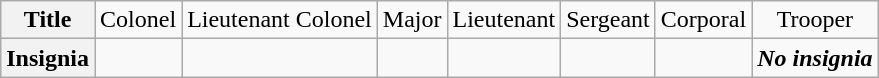<table class="wikitable">
<tr style="text-align:center;">
<th>Title</th>
<td>Colonel</td>
<td>Lieutenant Colonel</td>
<td>Major</td>
<td>Lieutenant</td>
<td>Sergeant</td>
<td>Corporal</td>
<td>Trooper</td>
</tr>
<tr style="text-align:center;">
<th>Insignia</th>
<td></td>
<td></td>
<td></td>
<td></td>
<td></td>
<td></td>
<td><strong><em>No insignia</em></strong></td>
</tr>
</table>
